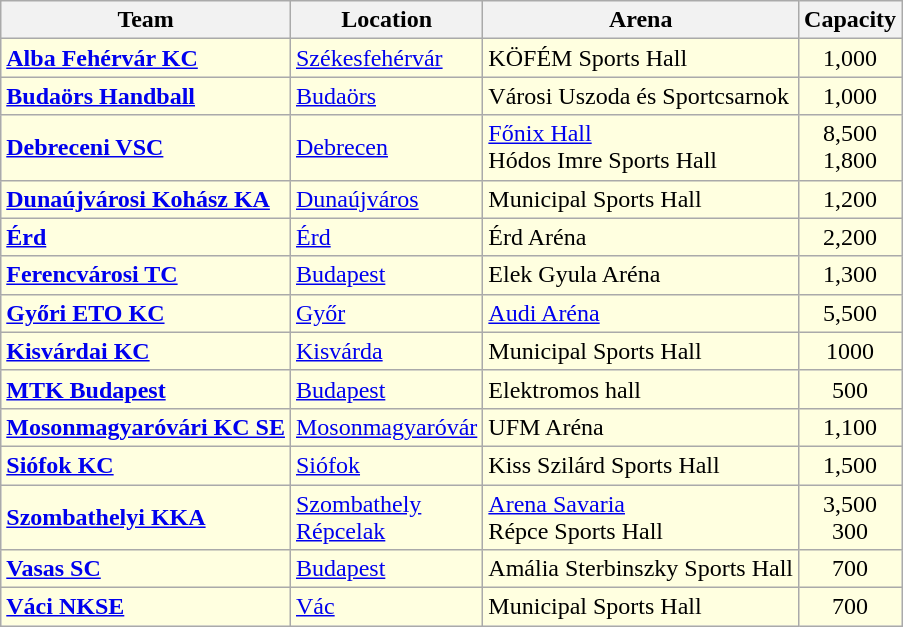<table class="wikitable sortable" style="text-align: left;">
<tr>
<th>Team</th>
<th>Location</th>
<th>Arena</th>
<th>Capacity</th>
</tr>
<tr bgcolor=ffffe0>
<td><strong><a href='#'>Alba Fehérvár KC</a></strong></td>
<td><a href='#'>Székesfehérvár</a></td>
<td>KÖFÉM Sports Hall</td>
<td align="center">1,000</td>
</tr>
<tr bgcolor=ffffe0>
<td><strong><a href='#'>Budaörs Handball</a></strong></td>
<td><a href='#'>Budaörs</a></td>
<td>Városi Uszoda és Sportcsarnok</td>
<td align="center">1,000</td>
</tr>
<tr bgcolor=ffffe0>
<td><strong><a href='#'>Debreceni VSC</a></strong></td>
<td><a href='#'>Debrecen</a></td>
<td><a href='#'>Főnix Hall</a> <br> Hódos Imre Sports Hall</td>
<td align="center">8,500 <br> 1,800</td>
</tr>
<tr bgcolor=ffffe0>
<td><strong><a href='#'>Dunaújvárosi Kohász KA</a></strong></td>
<td><a href='#'>Dunaújváros</a></td>
<td>Municipal Sports Hall</td>
<td align="center">1,200</td>
</tr>
<tr bgcolor=ffffe0>
<td><strong><a href='#'>Érd</a></strong></td>
<td><a href='#'>Érd</a></td>
<td>Érd Aréna</td>
<td align="center">2,200</td>
</tr>
<tr bgcolor=ffffe0>
<td><strong><a href='#'>Ferencvárosi TC</a></strong></td>
<td><a href='#'>Budapest</a></td>
<td>Elek Gyula Aréna</td>
<td align="center">1,300</td>
</tr>
<tr bgcolor=ffffe0>
<td><strong><a href='#'>Győri ETO KC</a></strong></td>
<td><a href='#'>Győr</a></td>
<td><a href='#'>Audi Aréna</a></td>
<td align="center">5,500</td>
</tr>
<tr bgcolor=ffffe0>
<td><strong><a href='#'>Kisvárdai KC</a></strong></td>
<td><a href='#'>Kisvárda</a></td>
<td>Municipal Sports Hall</td>
<td align="center">1000</td>
</tr>
<tr bgcolor=ffffe0>
<td><strong><a href='#'>MTK Budapest</a></strong></td>
<td><a href='#'>Budapest</a></td>
<td>Elektromos hall</td>
<td align="center">500</td>
</tr>
<tr bgcolor=ffffe0>
<td><strong><a href='#'>Mosonmagyaróvári KC SE</a></strong></td>
<td><a href='#'>Mosonmagyaróvár</a></td>
<td>UFM Aréna</td>
<td align="center">1,100</td>
</tr>
<tr bgcolor=ffffe0>
<td><strong><a href='#'>Siófok KC</a></strong></td>
<td><a href='#'>Siófok</a></td>
<td>Kiss Szilárd Sports Hall</td>
<td align="center">1,500</td>
</tr>
<tr bgcolor=ffffe0>
<td><strong><a href='#'>Szombathelyi KKA</a></strong></td>
<td><a href='#'>Szombathely</a> <br> <a href='#'>Répcelak</a></td>
<td><a href='#'>Arena Savaria</a> <br> Répce Sports Hall</td>
<td align="center">3,500 <br> 300</td>
</tr>
<tr bgcolor=ffffe0>
<td><strong><a href='#'>Vasas SC</a></strong></td>
<td><a href='#'>Budapest</a></td>
<td>Amália Sterbinszky Sports Hall</td>
<td align="center">700</td>
</tr>
<tr bgcolor=ffffe0>
<td><strong><a href='#'>Váci NKSE</a></strong></td>
<td><a href='#'>Vác</a></td>
<td>Municipal Sports Hall</td>
<td align="center">700</td>
</tr>
</table>
